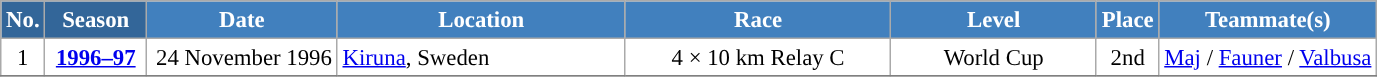<table class="wikitable sortable" style="font-size:95%; text-align:center; border:grey solid 1px; border-collapse:collapse; background:#ffffff;">
<tr style="background:#efefef;">
<th style="background-color:#369; color:white;">No.</th>
<th style="background-color:#369; color:white;">Season</th>
<th style="background-color:#4180be; color:white; width:120px;">Date</th>
<th style="background-color:#4180be; color:white; width:185px;">Location</th>
<th style="background-color:#4180be; color:white; width:170px;">Race</th>
<th style="background-color:#4180be; color:white; width:130px;">Level</th>
<th style="background-color:#4180be; color:white;">Place</th>
<th style="background-color:#4180be; color:white;">Teammate(s)</th>
</tr>
<tr>
<td align=center>1</td>
<td rowspan=1 align=center><strong> <a href='#'>1996–97</a> </strong></td>
<td align=right>24 November 1996</td>
<td align=left> <a href='#'>Kiruna</a>, Sweden</td>
<td>4 × 10 km Relay C</td>
<td>World Cup</td>
<td>2nd</td>
<td><a href='#'>Maj</a> / <a href='#'>Fauner</a> / <a href='#'>Valbusa</a></td>
</tr>
<tr>
</tr>
</table>
